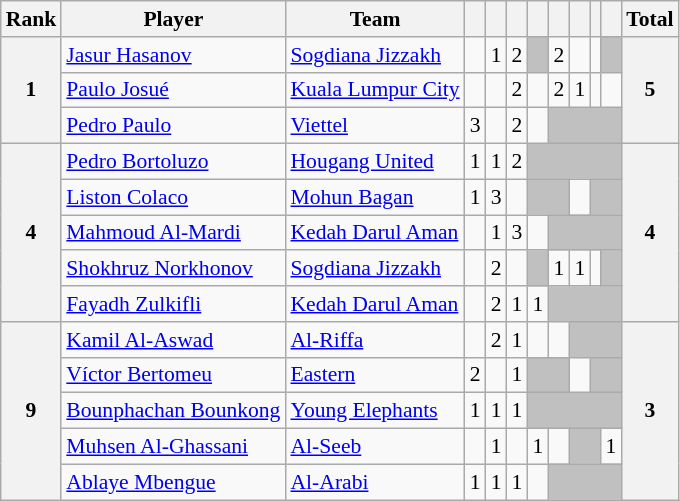<table class="wikitable" style="text-align:center; font-size:90%">
<tr>
<th>Rank</th>
<th>Player</th>
<th>Team</th>
<th></th>
<th></th>
<th></th>
<th></th>
<th></th>
<th></th>
<th></th>
<th></th>
<th>Total</th>
</tr>
<tr>
<th rowspan="3">1</th>
<td align=left> <a href='#'>Jasur Hasanov</a></td>
<td align=left> <a href='#'>Sogdiana Jizzakh</a></td>
<td></td>
<td>1</td>
<td>2</td>
<td bgcolor="silver" colspan=1></td>
<td>2</td>
<td></td>
<td></td>
<td bgcolor="silver"></td>
<th rowspan="3">5</th>
</tr>
<tr>
<td align=left> <a href='#'>Paulo Josué</a></td>
<td align=left> <a href='#'>Kuala Lumpur City</a></td>
<td></td>
<td></td>
<td>2</td>
<td></td>
<td>2</td>
<td>1</td>
<td></td>
<td></td>
</tr>
<tr>
<td align=left> <a href='#'>Pedro Paulo</a></td>
<td align=left> <a href='#'>Viettel</a></td>
<td>3</td>
<td></td>
<td>2</td>
<td></td>
<td bgcolor="silver" colspan=4></td>
</tr>
<tr>
<th rowspan="5">4</th>
<td align=left> <a href='#'>Pedro Bortoluzo</a></td>
<td align=left> <a href='#'>Hougang United</a></td>
<td>1</td>
<td>1</td>
<td>2</td>
<td bgcolor="silver" colspan=5></td>
<th rowspan="5">4</th>
</tr>
<tr>
<td align=left> <a href='#'>Liston Colaco</a></td>
<td align=left> <a href='#'>Mohun Bagan</a></td>
<td>1</td>
<td>3</td>
<td></td>
<td bgcolor="silver" colspan=2></td>
<td></td>
<td bgcolor="silver" colspan=2></td>
</tr>
<tr>
<td align=left> <a href='#'>Mahmoud Al-Mardi</a></td>
<td align=left> <a href='#'>Kedah Darul Aman</a></td>
<td></td>
<td>1</td>
<td>3</td>
<td></td>
<td bgcolor="silver" colspan=4></td>
</tr>
<tr>
<td align=left> <a href='#'>Shokhruz Norkhonov</a></td>
<td align=left> <a href='#'>Sogdiana Jizzakh</a></td>
<td></td>
<td>2</td>
<td></td>
<td bgcolor="silver" colspan=1></td>
<td>1</td>
<td>1</td>
<td></td>
<td bgcolor="silver"></td>
</tr>
<tr>
<td align=left> <a href='#'>Fayadh Zulkifli</a></td>
<td align=left> <a href='#'>Kedah Darul Aman</a></td>
<td></td>
<td>2</td>
<td>1</td>
<td>1</td>
<td bgcolor="silver" colspan=4></td>
</tr>
<tr>
<th rowspan="5">9</th>
<td align=left> <a href='#'>Kamil Al-Aswad</a></td>
<td align=left> <a href='#'>Al-Riffa</a></td>
<td></td>
<td>2</td>
<td>1</td>
<td></td>
<td></td>
<td bgcolor="silver" colspan=3></td>
<th rowspan="5">3</th>
</tr>
<tr>
<td align=left> <a href='#'>Víctor Bertomeu</a></td>
<td align=left> <a href='#'>Eastern</a></td>
<td>2</td>
<td></td>
<td>1</td>
<td bgcolor="silver" colspan=2></td>
<td></td>
<td bgcolor="silver" colspan=2></td>
</tr>
<tr>
<td align=left> <a href='#'>Bounphachan Bounkong</a></td>
<td align=left> <a href='#'>Young Elephants</a></td>
<td>1</td>
<td>1</td>
<td>1</td>
<td bgcolor="silver" colspan=5></td>
</tr>
<tr>
<td align=left> <a href='#'>Muhsen Al-Ghassani</a></td>
<td align=left> <a href='#'>Al-Seeb</a></td>
<td></td>
<td>1</td>
<td></td>
<td>1</td>
<td></td>
<td bgcolor="silver" colspan=2></td>
<td>1</td>
</tr>
<tr>
<td align=left> <a href='#'>Ablaye Mbengue</a></td>
<td align=left> <a href='#'>Al-Arabi</a></td>
<td>1</td>
<td>1</td>
<td>1</td>
<td></td>
<td bgcolor="silver" colspan=4></td>
</tr>
</table>
